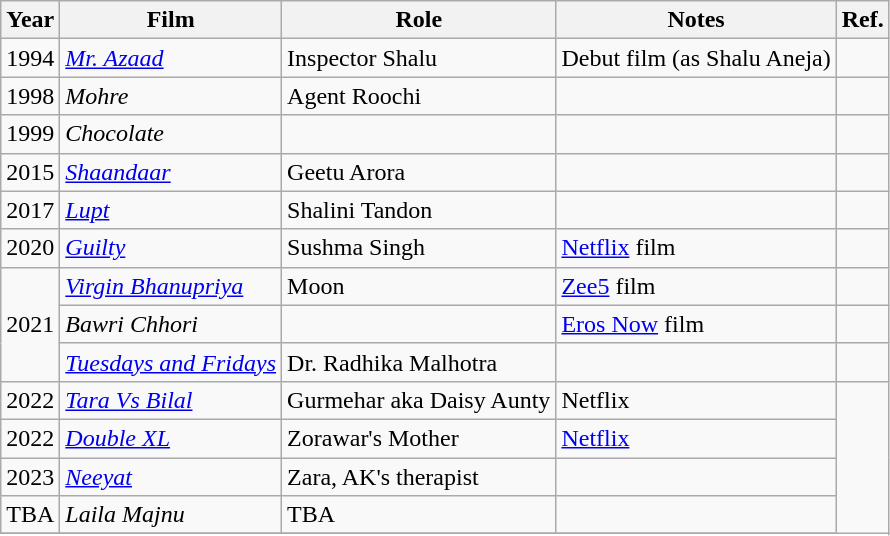<table class="wikitable sortable">
<tr>
<th>Year</th>
<th>Film</th>
<th>Role</th>
<th>Notes</th>
<th>Ref.</th>
</tr>
<tr>
<td>1994</td>
<td><em><a href='#'>Mr. Azaad</a></em></td>
<td>Inspector Shalu</td>
<td>Debut film (as Shalu Aneja)</td>
<td></td>
</tr>
<tr>
<td>1998</td>
<td><em>Mohre</em></td>
<td>Agent Roochi</td>
<td></td>
<td></td>
</tr>
<tr>
<td>1999</td>
<td><em>Chocolate</em></td>
<td></td>
<td></td>
<td></td>
</tr>
<tr>
<td>2015</td>
<td><em><a href='#'>Shaandaar</a></em></td>
<td>Geetu Arora</td>
<td></td>
<td></td>
</tr>
<tr>
<td>2017</td>
<td><em><a href='#'>Lupt</a></em></td>
<td>Shalini Tandon</td>
<td></td>
<td></td>
</tr>
<tr>
<td>2020</td>
<td><em><a href='#'>Guilty</a></em></td>
<td>Sushma Singh</td>
<td><a href='#'>Netflix</a> film</td>
<td></td>
</tr>
<tr>
<td rowspan="3">2021</td>
<td><em><a href='#'>Virgin Bhanupriya</a></em></td>
<td>Moon</td>
<td><a href='#'>Zee5</a> film</td>
<td></td>
</tr>
<tr>
<td><em>Bawri Chhori</em></td>
<td></td>
<td><a href='#'>Eros Now</a> film</td>
<td></td>
</tr>
<tr>
<td><em><a href='#'>Tuesdays and Fridays</a></em></td>
<td>Dr. Radhika Malhotra</td>
<td></td>
<td></td>
</tr>
<tr>
<td>2022</td>
<td><em><a href='#'>Tara Vs Bilal</a></em></td>
<td>Gurmehar aka Daisy Aunty</td>
<td>Netflix</td>
</tr>
<tr>
<td>2022</td>
<td><em><a href='#'>Double XL</a></em></td>
<td>Zorawar's Mother</td>
<td><a href='#'>Netflix</a></td>
</tr>
<tr>
<td>2023</td>
<td><em><a href='#'>Neeyat</a></em></td>
<td>Zara, AK's therapist</td>
<td></td>
</tr>
<tr>
<td>TBA</td>
<td><em>Laila Majnu</em> </td>
<td>TBA</td>
<td></td>
</tr>
<tr>
</tr>
</table>
